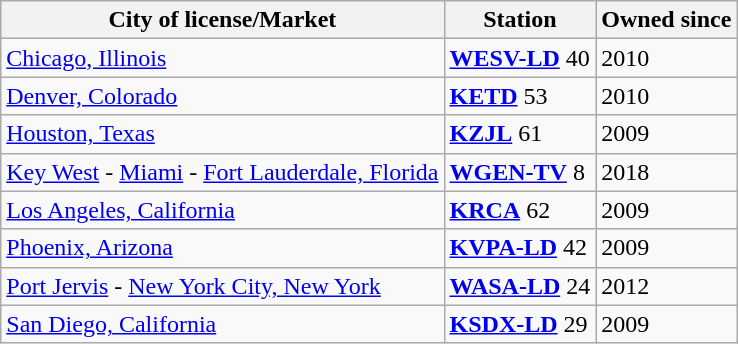<table class="wikitable sortable">
<tr>
<th>City of license/Market</th>
<th>Station</th>
<th>Owned since</th>
</tr>
<tr style="vertical-align: top; text-align: left;">
<td><a href='#'>Chicago, Illinois</a></td>
<td><strong><a href='#'>WESV-LD</a></strong> 40</td>
<td>2010</td>
</tr>
<tr style="vertical-align: top; text-align: left;">
<td><a href='#'>Denver, Colorado</a></td>
<td><strong><a href='#'>KETD</a></strong> 53</td>
<td>2010</td>
</tr>
<tr style="vertical-align: top; text-align: left;">
<td><a href='#'>Houston, Texas</a></td>
<td><strong><a href='#'>KZJL</a></strong> 61</td>
<td>2009</td>
</tr>
<tr style="vertical-align: top; text-align: left;">
<td><a href='#'>Key West</a> - <a href='#'>Miami</a> - <a href='#'>Fort Lauderdale, Florida</a></td>
<td><strong><a href='#'>WGEN-TV</a></strong> 8</td>
<td>2018</td>
</tr>
<tr style="vertical-align: top; text-align: left;">
<td><a href='#'>Los Angeles, California</a></td>
<td><strong><a href='#'>KRCA</a></strong> 62</td>
<td>2009</td>
</tr>
<tr style="vertical-align: top; text-align: left;">
<td><a href='#'>Phoenix, Arizona</a></td>
<td><strong><a href='#'>KVPA-LD</a></strong> 42</td>
<td>2009</td>
</tr>
<tr style="vertical-align: top; text-align: left;">
<td><a href='#'>Port Jervis</a> - <a href='#'>New York City, New York</a></td>
<td><strong><a href='#'>WASA-LD</a></strong> 24</td>
<td>2012</td>
</tr>
<tr style="vertical-align: top; text-align: left;">
<td><a href='#'>San Diego, California</a></td>
<td><strong><a href='#'>KSDX-LD</a></strong> 29</td>
<td>2009</td>
</tr>
</table>
